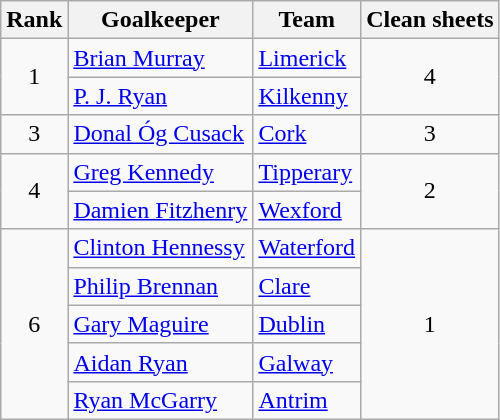<table class="wikitable">
<tr>
<th>Rank</th>
<th>Goalkeeper</th>
<th>Team</th>
<th>Clean sheets</th>
</tr>
<tr>
<td rowspan=2 align=center>1</td>
<td><a href='#'>Brian Murray</a></td>
<td><a href='#'>Limerick</a></td>
<td rowspan=2 align=center>4</td>
</tr>
<tr>
<td><a href='#'>P. J. Ryan</a></td>
<td><a href='#'>Kilkenny</a></td>
</tr>
<tr>
<td rowspan=1 align=center>3</td>
<td><a href='#'>Donal Óg Cusack</a></td>
<td><a href='#'>Cork</a></td>
<td rowspan=1 align=center>3</td>
</tr>
<tr>
<td rowspan=2 align=center>4</td>
<td><a href='#'>Greg Kennedy</a></td>
<td><a href='#'>Tipperary</a></td>
<td rowspan=2 align=center>2</td>
</tr>
<tr>
<td><a href='#'>Damien Fitzhenry</a></td>
<td><a href='#'>Wexford</a></td>
</tr>
<tr>
<td rowspan=5 align=center>6</td>
<td><a href='#'>Clinton Hennessy</a></td>
<td><a href='#'>Waterford</a></td>
<td rowspan=5 align=center>1</td>
</tr>
<tr>
<td><a href='#'>Philip Brennan</a></td>
<td><a href='#'>Clare</a></td>
</tr>
<tr>
<td><a href='#'>Gary Maguire</a></td>
<td><a href='#'>Dublin</a></td>
</tr>
<tr>
<td><a href='#'>Aidan Ryan</a></td>
<td><a href='#'>Galway</a></td>
</tr>
<tr>
<td><a href='#'>Ryan McGarry</a></td>
<td><a href='#'>Antrim</a></td>
</tr>
</table>
